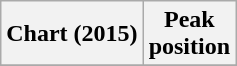<table class="wikitable plainrowheaders">
<tr>
<th>Chart (2015)</th>
<th>Peak<br>position</th>
</tr>
<tr>
</tr>
</table>
